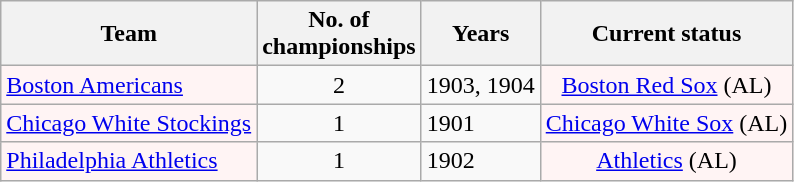<table class="wikitable" border="1" style="text-align:center">
<tr>
<th>Team</th>
<th>No. of <br>championships</th>
<th>Years</th>
<th>Current status</th>
</tr>
<tr>
<td align=left style="background:#FFf4f4"><a href='#'>Boston Americans</a></td>
<td>2</td>
<td align=left>1903, 1904</td>
<td style="background:#FFf4f4"><a href='#'>Boston Red Sox</a> (AL)</td>
</tr>
<tr>
<td align=left style="background:#FFf4f4"><a href='#'>Chicago White Stockings</a></td>
<td>1</td>
<td align=left>1901</td>
<td style="background:#FFf4f4"><a href='#'>Chicago White Sox</a> (AL)</td>
</tr>
<tr>
<td align=left style="background:#FFf4f4"><a href='#'>Philadelphia Athletics</a></td>
<td>1</td>
<td align=left>1902</td>
<td style="background:#FFf4f4"><a href='#'>Athletics</a> (AL)</td>
</tr>
</table>
